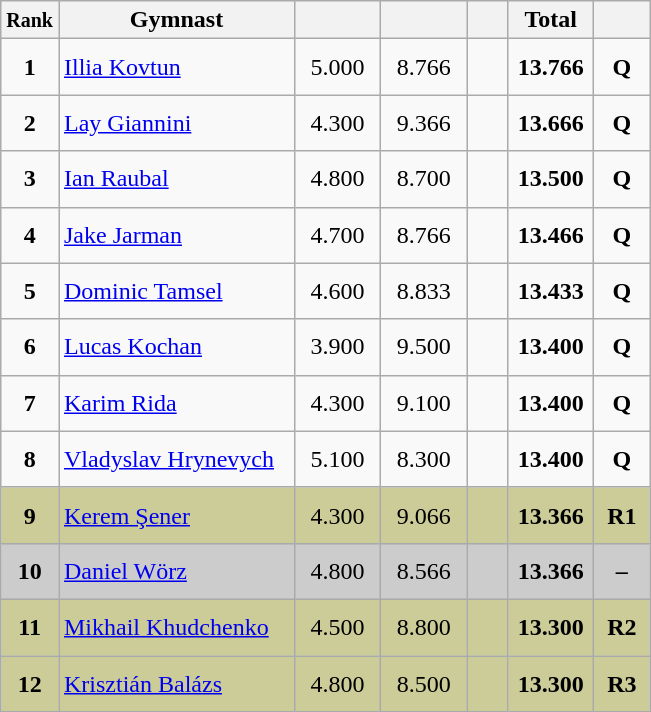<table style="text-align:center;" class="wikitable sortable">
<tr>
<th scope="col" style="width:15px;"><small>Rank</small></th>
<th scope="col" style="width:150px;">Gymnast</th>
<th scope="col" style="width:50px;"><small></small></th>
<th scope="col" style="width:50px;"><small></small></th>
<th scope="col" style="width:20px;"><small></small></th>
<th scope="col" style="width:50px;">Total</th>
<th scope="col" style="width:30px;"><small></small></th>
</tr>
<tr>
<td scope="row" style="text-align:center"><strong>1</strong></td>
<td style="height:30px; text-align:left;"> <a href='#'>Illia Kovtun</a></td>
<td>5.000</td>
<td>8.766</td>
<td></td>
<td><strong>13.766</strong></td>
<td><strong>Q</strong></td>
</tr>
<tr>
<td scope="row" style="text-align:center"><strong>2</strong></td>
<td style="height:30px; text-align:left;"> <a href='#'>Lay Giannini</a></td>
<td>4.300</td>
<td>9.366</td>
<td></td>
<td><strong>13.666</strong></td>
<td><strong>Q</strong></td>
</tr>
<tr>
<td scope="row" style="text-align:center"><strong>3</strong></td>
<td style="height:30px; text-align:left;"> <a href='#'>Ian Raubal</a></td>
<td>4.800</td>
<td>8.700</td>
<td></td>
<td><strong>13.500</strong></td>
<td><strong>Q</strong></td>
</tr>
<tr>
<td scope="row" style="text-align:center"><strong>4</strong></td>
<td style="height:30px; text-align:left;"> <a href='#'>Jake Jarman</a></td>
<td>4.700</td>
<td>8.766</td>
<td></td>
<td><strong>13.466</strong></td>
<td><strong>Q</strong></td>
</tr>
<tr>
<td scope="row" style="text-align:center"><strong>5</strong></td>
<td style="height:30px; text-align:left;"> <a href='#'>Dominic Tamsel</a></td>
<td>4.600</td>
<td>8.833</td>
<td></td>
<td><strong>13.433</strong></td>
<td><strong>Q</strong></td>
</tr>
<tr>
<td scope="row" style="text-align:center"><strong>6</strong></td>
<td style="height:30px; text-align:left;"> <a href='#'>Lucas Kochan</a></td>
<td>3.900</td>
<td>9.500</td>
<td></td>
<td><strong>13.400</strong></td>
<td><strong>Q</strong></td>
</tr>
<tr>
<td scope="row" style="text-align:center"><strong>7</strong></td>
<td style="height:30px; text-align:left;"> <a href='#'>Karim Rida</a></td>
<td>4.300</td>
<td>9.100</td>
<td></td>
<td><strong>13.400</strong></td>
<td><strong>Q</strong></td>
</tr>
<tr>
<td scope="row" style="text-align:center"><strong>8</strong></td>
<td style="height:30px; text-align:left;"> <a href='#'>Vladyslav Hrynevych</a></td>
<td>5.100</td>
<td>8.300</td>
<td></td>
<td><strong>13.400</strong></td>
<td><strong>Q</strong></td>
</tr>
<tr style="background:#cccc99;">
<td scope="row" style="text-align:center"><strong>9</strong></td>
<td style="height:30px; text-align:left;"> <a href='#'>Kerem Şener</a></td>
<td>4.300</td>
<td>9.066</td>
<td></td>
<td><strong>13.366</strong></td>
<td><strong>R1</strong></td>
</tr>
<tr style="background:#cccccc;">
<td scope="row" style="text-align:center"><strong>10</strong></td>
<td style="height:30px; text-align:left;"> <a href='#'>Daniel Wörz</a></td>
<td>4.800</td>
<td>8.566</td>
<td></td>
<td><strong>13.366</strong></td>
<td><strong>–</strong></td>
</tr>
<tr style="background:#cccc99;">
<td scope="row" style="text-align:center"><strong>11</strong></td>
<td style="height:30px; text-align:left;"> <a href='#'>Mikhail Khudchenko</a></td>
<td>4.500</td>
<td>8.800</td>
<td></td>
<td><strong>13.300</strong></td>
<td><strong>R2</strong></td>
</tr>
<tr style="background:#cccc99;">
<td scope="row" style="text-align:center"><strong>12</strong></td>
<td style="height:30px; text-align:left;"> <a href='#'>Krisztián Balázs</a></td>
<td>4.800</td>
<td>8.500</td>
<td></td>
<td><strong>13.300</strong></td>
<td><strong>R3</strong></td>
</tr>
</table>
